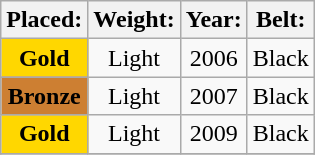<table class="wikitable" border="1" style="text-align:center;">
<tr>
<th>Placed:</th>
<th>Weight:</th>
<th>Year:</th>
<th>Belt:</th>
</tr>
<tr>
<td bgcolor=#FFD700><span><strong>Gold</strong></span></td>
<td>Light</td>
<td>2006</td>
<td>Black</td>
</tr>
<tr>
<td bgcolor=#CD7F32><span><strong>Bronze</strong></span></td>
<td>Light</td>
<td>2007</td>
<td>Black</td>
</tr>
<tr>
<td bgcolor=#FFD700><span><strong>Gold</strong></span></td>
<td>Light</td>
<td>2009</td>
<td>Black</td>
</tr>
<tr>
</tr>
</table>
